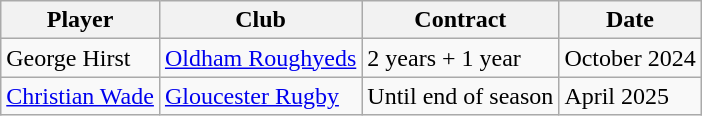<table class="wikitable">
<tr>
<th>Player</th>
<th>Club</th>
<th>Contract</th>
<th>Date</th>
</tr>
<tr>
<td> George Hirst</td>
<td> <a href='#'>Oldham Roughyeds</a></td>
<td>2 years + 1 year</td>
<td>October 2024</td>
</tr>
<tr>
<td> <a href='#'>Christian Wade</a></td>
<td><a href='#'>Gloucester Rugby</a></td>
<td>Until end of season</td>
<td>April 2025</td>
</tr>
</table>
